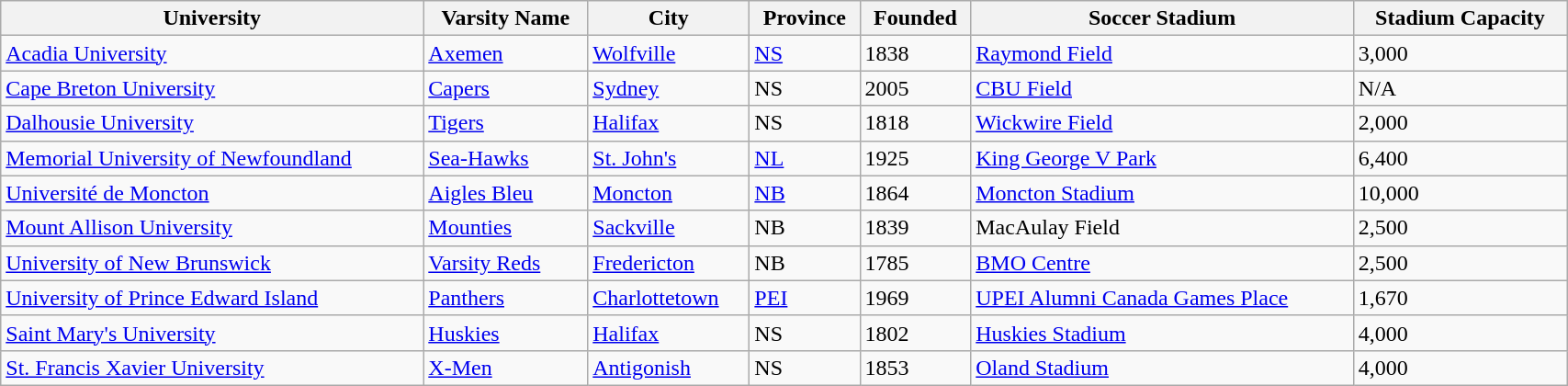<table class="wikitable" width="90%">
<tr>
<th>University</th>
<th>Varsity Name</th>
<th>City</th>
<th>Province</th>
<th>Founded</th>
<th>Soccer Stadium</th>
<th>Stadium Capacity</th>
</tr>
<tr>
<td><a href='#'>Acadia University</a></td>
<td><a href='#'>Axemen</a></td>
<td><a href='#'>Wolfville</a></td>
<td><a href='#'>NS</a></td>
<td>1838</td>
<td><a href='#'>Raymond Field</a></td>
<td>3,000</td>
</tr>
<tr>
<td><a href='#'>Cape Breton University</a></td>
<td><a href='#'>Capers</a></td>
<td><a href='#'>Sydney</a></td>
<td>NS</td>
<td>2005</td>
<td><a href='#'>CBU Field</a></td>
<td>N/A</td>
</tr>
<tr>
<td><a href='#'>Dalhousie University</a></td>
<td><a href='#'>Tigers</a></td>
<td><a href='#'>Halifax</a></td>
<td>NS</td>
<td>1818</td>
<td><a href='#'>Wickwire Field</a></td>
<td>2,000</td>
</tr>
<tr>
<td><a href='#'>Memorial University of Newfoundland</a></td>
<td><a href='#'>Sea-Hawks</a></td>
<td><a href='#'>St. John's</a></td>
<td><a href='#'>NL</a></td>
<td>1925</td>
<td><a href='#'>King George V Park</a></td>
<td>6,400</td>
</tr>
<tr>
<td><a href='#'>Université de Moncton</a></td>
<td><a href='#'>Aigles Bleu</a></td>
<td><a href='#'>Moncton</a></td>
<td><a href='#'>NB</a></td>
<td>1864</td>
<td><a href='#'>Moncton Stadium</a></td>
<td>10,000</td>
</tr>
<tr>
<td><a href='#'>Mount Allison University</a></td>
<td><a href='#'>Mounties</a></td>
<td><a href='#'>Sackville</a></td>
<td>NB</td>
<td>1839</td>
<td>MacAulay Field</td>
<td>2,500</td>
</tr>
<tr>
<td><a href='#'>University of New Brunswick</a></td>
<td><a href='#'>Varsity Reds</a></td>
<td><a href='#'>Fredericton</a></td>
<td>NB</td>
<td>1785</td>
<td><a href='#'>BMO Centre</a></td>
<td>2,500</td>
</tr>
<tr>
<td><a href='#'>University of Prince Edward Island</a></td>
<td><a href='#'>Panthers</a></td>
<td><a href='#'>Charlottetown</a></td>
<td><a href='#'>PEI</a></td>
<td>1969</td>
<td><a href='#'>UPEI Alumni Canada Games Place</a></td>
<td>1,670</td>
</tr>
<tr>
<td><a href='#'>Saint Mary's University</a></td>
<td><a href='#'>Huskies</a></td>
<td><a href='#'>Halifax</a></td>
<td>NS</td>
<td>1802</td>
<td><a href='#'>Huskies Stadium</a></td>
<td>4,000</td>
</tr>
<tr>
<td><a href='#'>St. Francis Xavier University</a></td>
<td><a href='#'>X-Men</a></td>
<td><a href='#'>Antigonish</a></td>
<td>NS</td>
<td>1853</td>
<td><a href='#'>Oland Stadium</a></td>
<td>4,000</td>
</tr>
</table>
